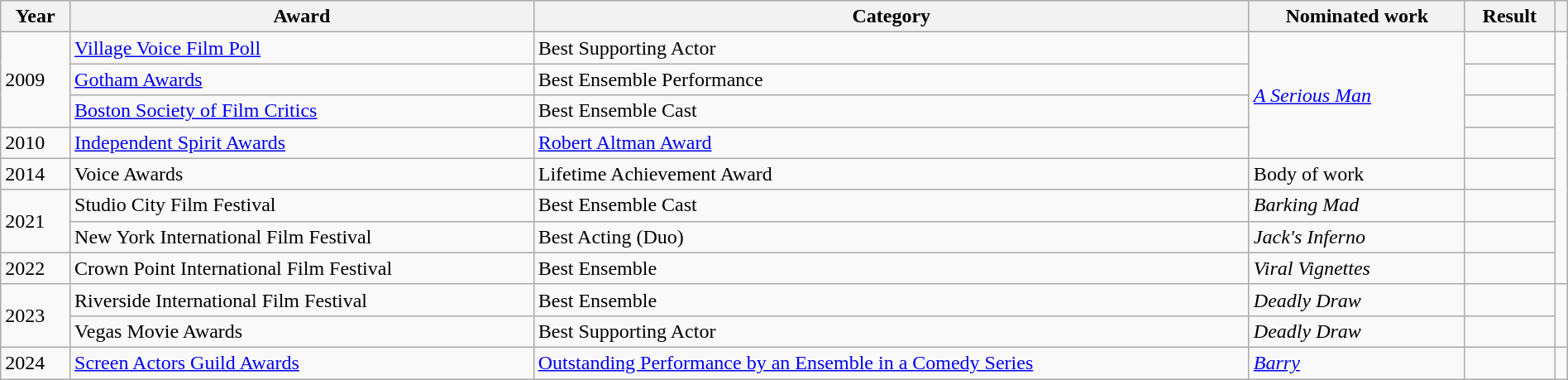<table class="wikitable sortable" width="100%">
<tr>
<th>Year</th>
<th>Award</th>
<th>Category</th>
<th>Nominated work</th>
<th>Result</th>
<th></th>
</tr>
<tr>
<td rowspan=3>2009</td>
<td><a href='#'>Village Voice Film Poll</a></td>
<td>Best Supporting Actor</td>
<td rowspan=4><em><a href='#'>A Serious Man</a></em></td>
<td></td>
<td rowspan="8"></td>
</tr>
<tr>
<td><a href='#'>Gotham Awards</a></td>
<td>Best Ensemble Performance</td>
<td></td>
</tr>
<tr>
<td><a href='#'>Boston Society of Film Critics</a></td>
<td>Best Ensemble Cast</td>
<td></td>
</tr>
<tr>
<td>2010</td>
<td><a href='#'>Independent Spirit Awards</a></td>
<td><a href='#'>Robert Altman Award</a></td>
<td></td>
</tr>
<tr>
<td>2014</td>
<td>Voice Awards</td>
<td>Lifetime Achievement Award</td>
<td>Body of work</td>
<td></td>
</tr>
<tr>
<td rowspan="2">2021</td>
<td>Studio City Film Festival</td>
<td>Best Ensemble Cast</td>
<td><em>Barking Mad</em></td>
<td></td>
</tr>
<tr>
<td>New York International Film Festival</td>
<td>Best Acting (Duo)</td>
<td><em>Jack's Inferno</em></td>
<td></td>
</tr>
<tr>
<td>2022</td>
<td>Crown Point International Film Festival</td>
<td>Best Ensemble</td>
<td><em>Viral Vignettes</em></td>
<td></td>
</tr>
<tr>
<td rowspan="2">2023</td>
<td>Riverside International Film Festival</td>
<td>Best Ensemble</td>
<td><em>Deadly Draw</em></td>
<td></td>
</tr>
<tr>
<td>Vegas Movie Awards</td>
<td>Best Supporting Actor</td>
<td><em>Deadly Draw</em></td>
<td></td>
</tr>
<tr>
<td>2024</td>
<td><a href='#'>Screen Actors Guild Awards</a></td>
<td><a href='#'>Outstanding Performance by an Ensemble in a Comedy Series</a></td>
<td><em><a href='#'>Barry</a></em></td>
<td></td>
<td align="center"></td>
</tr>
</table>
